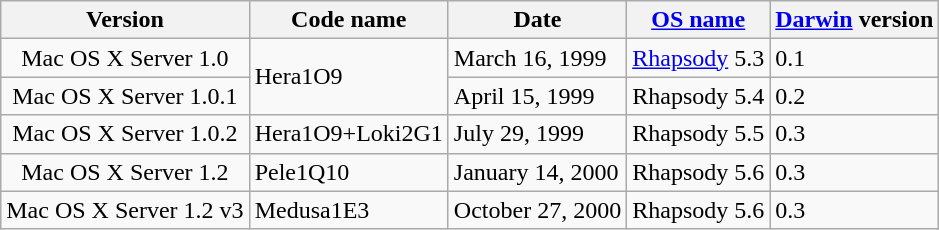<table class=wikitable>
<tr>
<th>Version</th>
<th>Code name</th>
<th>Date</th>
<th><a href='#'>OS name</a></th>
<th><a href='#'>Darwin</a> version</th>
</tr>
<tr>
<td style=text-align:center>Mac OS X Server 1.0</td>
<td rowspan=2>Hera1O9</td>
<td>March 16, 1999</td>
<td><a href='#'>Rhapsody</a> 5.3</td>
<td>0.1</td>
</tr>
<tr>
<td style=text-align:center>Mac OS X Server 1.0.1</td>
<td>April 15, 1999</td>
<td>Rhapsody 5.4</td>
<td>0.2</td>
</tr>
<tr>
<td style=text-align:center>Mac OS X Server 1.0.2</td>
<td>Hera1O9+Loki2G1</td>
<td>July 29, 1999</td>
<td>Rhapsody 5.5</td>
<td>0.3</td>
</tr>
<tr>
<td style=text-align:center>Mac OS X Server 1.2</td>
<td>Pele1Q10</td>
<td>January 14, 2000</td>
<td>Rhapsody 5.6</td>
<td>0.3</td>
</tr>
<tr>
<td style=text-align:center>Mac OS X Server 1.2 v3</td>
<td>Medusa1E3</td>
<td>October 27, 2000</td>
<td>Rhapsody 5.6</td>
<td>0.3</td>
</tr>
</table>
